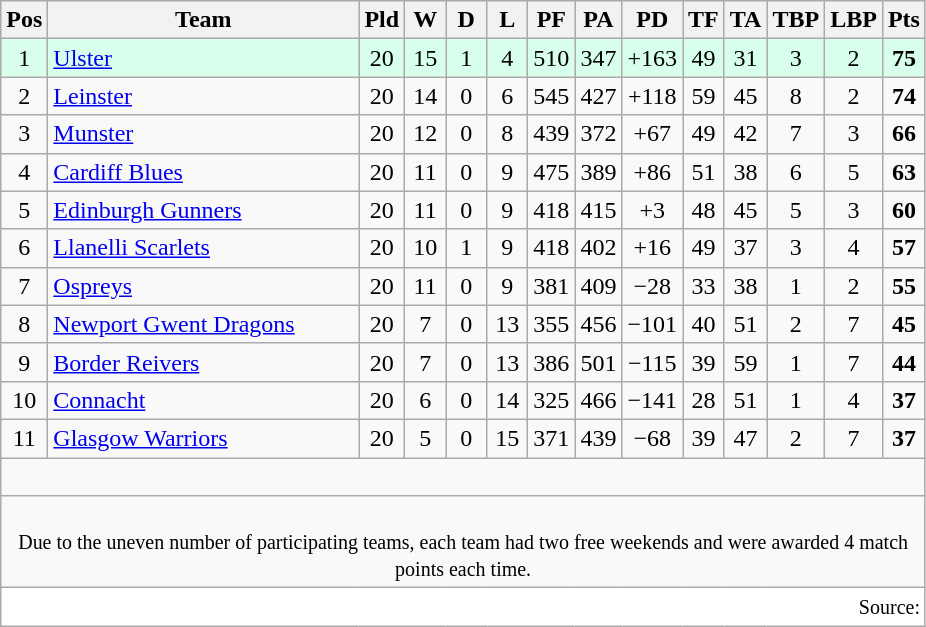<table class="wikitable" style="text-align:center">
<tr>
<th width="20">Pos</th>
<th width="200">Team</th>
<th width="20">Pld</th>
<th width="20">W</th>
<th width="20">D</th>
<th width="20">L</th>
<th width="20">PF</th>
<th width="20">PA</th>
<th width="20">PD</th>
<th width="20">TF</th>
<th width="20">TA</th>
<th width="20">TBP</th>
<th width="20">LBP</th>
<th width="20">Pts</th>
</tr>
<tr bgcolor=#d8ffeb>
<td>1</td>
<td align=left> <a href='#'>Ulster</a></td>
<td>20</td>
<td>15</td>
<td>1</td>
<td>4</td>
<td>510</td>
<td>347</td>
<td>+163</td>
<td>49</td>
<td>31</td>
<td>3</td>
<td>2</td>
<td><strong>75</strong></td>
</tr>
<tr>
<td>2</td>
<td align=left> <a href='#'>Leinster</a></td>
<td>20</td>
<td>14</td>
<td>0</td>
<td>6</td>
<td>545</td>
<td>427</td>
<td>+118</td>
<td>59</td>
<td>45</td>
<td>8</td>
<td>2</td>
<td><strong>74</strong></td>
</tr>
<tr>
<td>3</td>
<td align=left> <a href='#'>Munster</a></td>
<td>20</td>
<td>12</td>
<td>0</td>
<td>8</td>
<td>439</td>
<td>372</td>
<td>+67</td>
<td>49</td>
<td>42</td>
<td>7</td>
<td>3</td>
<td><strong>66</strong></td>
</tr>
<tr>
<td>4</td>
<td align=left> <a href='#'>Cardiff Blues</a></td>
<td>20</td>
<td>11</td>
<td>0</td>
<td>9</td>
<td>475</td>
<td>389</td>
<td>+86</td>
<td>51</td>
<td>38</td>
<td>6</td>
<td>5</td>
<td><strong>63</strong></td>
</tr>
<tr>
<td>5</td>
<td align=left> <a href='#'>Edinburgh Gunners</a></td>
<td>20</td>
<td>11</td>
<td>0</td>
<td>9</td>
<td>418</td>
<td>415</td>
<td>+3</td>
<td>48</td>
<td>45</td>
<td>5</td>
<td>3</td>
<td><strong>60</strong></td>
</tr>
<tr>
<td>6</td>
<td align=left> <a href='#'>Llanelli Scarlets</a></td>
<td>20</td>
<td>10</td>
<td>1</td>
<td>9</td>
<td>418</td>
<td>402</td>
<td>+16</td>
<td>49</td>
<td>37</td>
<td>3</td>
<td>4</td>
<td><strong>57</strong></td>
</tr>
<tr>
<td>7</td>
<td align=left> <a href='#'>Ospreys</a></td>
<td>20</td>
<td>11</td>
<td>0</td>
<td>9</td>
<td>381</td>
<td>409</td>
<td>−28</td>
<td>33</td>
<td>38</td>
<td>1</td>
<td>2</td>
<td><strong>55</strong></td>
</tr>
<tr>
<td>8</td>
<td align=left> <a href='#'>Newport Gwent Dragons</a></td>
<td>20</td>
<td>7</td>
<td>0</td>
<td>13</td>
<td>355</td>
<td>456</td>
<td>−101</td>
<td>40</td>
<td>51</td>
<td>2</td>
<td>7</td>
<td><strong>45</strong></td>
</tr>
<tr>
<td>9</td>
<td align=left> <a href='#'>Border Reivers</a></td>
<td>20</td>
<td>7</td>
<td>0</td>
<td>13</td>
<td>386</td>
<td>501</td>
<td>−115</td>
<td>39</td>
<td>59</td>
<td>1</td>
<td>7</td>
<td><strong>44</strong></td>
</tr>
<tr>
<td>10</td>
<td align=left> <a href='#'>Connacht</a></td>
<td>20</td>
<td>6</td>
<td>0</td>
<td>14</td>
<td>325</td>
<td>466</td>
<td>−141</td>
<td>28</td>
<td>51</td>
<td>1</td>
<td>4</td>
<td><strong>37</strong></td>
</tr>
<tr>
<td>11</td>
<td align=left> <a href='#'>Glasgow Warriors</a></td>
<td>20</td>
<td>5</td>
<td>0</td>
<td>15</td>
<td>371</td>
<td>439</td>
<td>−68</td>
<td>39</td>
<td>47</td>
<td>2</td>
<td>7</td>
<td><strong>37</strong></td>
</tr>
<tr>
<td colspan="14"><br></td>
</tr>
<tr>
<td colspan="14"><br><small>Due to the uneven number of participating teams, each team had two free weekends and were awarded 4 match points each time.</small></td>
</tr>
<tr>
<td colspan="14" style="text-align:right; background:#fff;" cellpadding="0" cellspacing="0"><small>Source:  </small></td>
</tr>
</table>
